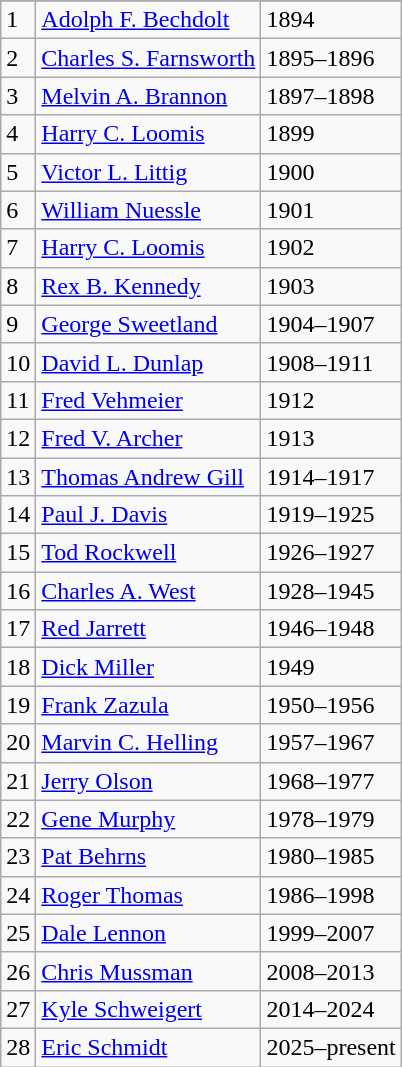<table class="wikitable">
<tr>
</tr>
<tr>
<td>1</td>
<td><a href='#'>Adolph F. Bechdolt</a></td>
<td>1894</td>
</tr>
<tr>
<td>2</td>
<td><a href='#'>Charles S. Farnsworth</a></td>
<td>1895–1896</td>
</tr>
<tr>
<td>3</td>
<td><a href='#'>Melvin A. Brannon</a></td>
<td>1897–1898</td>
</tr>
<tr>
<td>4</td>
<td><a href='#'>Harry C. Loomis</a></td>
<td>1899</td>
</tr>
<tr>
<td>5</td>
<td><a href='#'>Victor L. Littig</a></td>
<td>1900</td>
</tr>
<tr>
<td>6</td>
<td><a href='#'>William Nuessle</a></td>
<td>1901</td>
</tr>
<tr>
<td>7</td>
<td><a href='#'>Harry C. Loomis</a></td>
<td>1902</td>
</tr>
<tr>
<td>8</td>
<td><a href='#'>Rex B. Kennedy</a></td>
<td>1903</td>
</tr>
<tr>
<td>9</td>
<td><a href='#'>George Sweetland</a></td>
<td>1904–1907</td>
</tr>
<tr>
<td>10</td>
<td><a href='#'>David L. Dunlap</a></td>
<td>1908–1911</td>
</tr>
<tr>
<td>11</td>
<td><a href='#'>Fred Vehmeier</a></td>
<td>1912</td>
</tr>
<tr>
<td>12</td>
<td><a href='#'>Fred V. Archer</a></td>
<td>1913</td>
</tr>
<tr>
<td>13</td>
<td><a href='#'>Thomas Andrew Gill</a></td>
<td>1914–1917</td>
</tr>
<tr>
<td>14</td>
<td><a href='#'>Paul J. Davis</a></td>
<td>1919–1925</td>
</tr>
<tr>
<td>15</td>
<td><a href='#'>Tod Rockwell</a></td>
<td>1926–1927</td>
</tr>
<tr>
<td>16</td>
<td><a href='#'>Charles A. West</a></td>
<td>1928–1945</td>
</tr>
<tr>
<td>17</td>
<td><a href='#'>Red Jarrett</a></td>
<td>1946–1948</td>
</tr>
<tr>
<td>18</td>
<td><a href='#'>Dick Miller</a></td>
<td>1949</td>
</tr>
<tr>
<td>19</td>
<td><a href='#'>Frank Zazula</a></td>
<td>1950–1956</td>
</tr>
<tr>
<td>20</td>
<td><a href='#'>Marvin C. Helling</a></td>
<td>1957–1967</td>
</tr>
<tr>
<td>21</td>
<td><a href='#'>Jerry Olson</a></td>
<td>1968–1977</td>
</tr>
<tr>
<td>22</td>
<td><a href='#'>Gene Murphy</a></td>
<td>1978–1979</td>
</tr>
<tr>
<td>23</td>
<td><a href='#'>Pat Behrns</a></td>
<td>1980–1985</td>
</tr>
<tr>
<td>24</td>
<td><a href='#'>Roger Thomas</a></td>
<td>1986–1998</td>
</tr>
<tr>
<td>25</td>
<td><a href='#'>Dale Lennon</a></td>
<td>1999–2007</td>
</tr>
<tr>
<td>26</td>
<td><a href='#'>Chris Mussman</a></td>
<td>2008–2013</td>
</tr>
<tr>
<td>27</td>
<td><a href='#'>Kyle Schweigert</a></td>
<td>2014–2024</td>
</tr>
<tr>
<td>28</td>
<td><a href='#'>Eric Schmidt</a></td>
<td>2025–present</td>
</tr>
</table>
